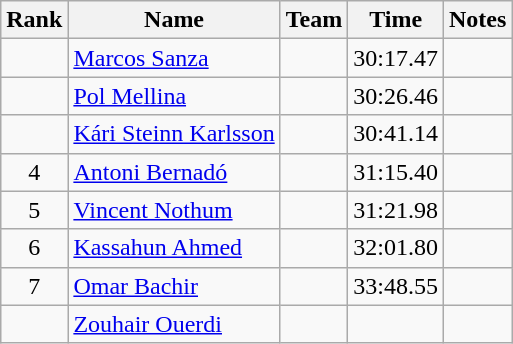<table class="wikitable sortable" style="text-align:center">
<tr>
<th>Rank</th>
<th>Name</th>
<th>Team</th>
<th>Time</th>
<th>Notes</th>
</tr>
<tr>
<td></td>
<td align="left"><a href='#'>Marcos Sanza</a></td>
<td align=left></td>
<td>30:17.47</td>
<td></td>
</tr>
<tr>
<td></td>
<td align="left"><a href='#'>Pol Mellina</a></td>
<td align=left></td>
<td>30:26.46</td>
<td></td>
</tr>
<tr>
<td></td>
<td align="left"><a href='#'>Kári Steinn Karlsson</a></td>
<td align=left></td>
<td>30:41.14</td>
<td></td>
</tr>
<tr>
<td>4</td>
<td align="left"><a href='#'>Antoni Bernadó</a></td>
<td align=left></td>
<td>31:15.40</td>
<td></td>
</tr>
<tr>
<td>5</td>
<td align="left"><a href='#'>Vincent Nothum</a></td>
<td align=left></td>
<td>31:21.98</td>
<td></td>
</tr>
<tr>
<td>6</td>
<td align="left"><a href='#'>Kassahun Ahmed</a></td>
<td align=left></td>
<td>32:01.80</td>
<td></td>
</tr>
<tr>
<td>7</td>
<td align="left"><a href='#'>Omar Bachir</a></td>
<td align=left></td>
<td>33:48.55</td>
<td></td>
</tr>
<tr>
<td></td>
<td align="left"><a href='#'>Zouhair Ouerdi</a></td>
<td align=left></td>
<td></td>
<td></td>
</tr>
</table>
